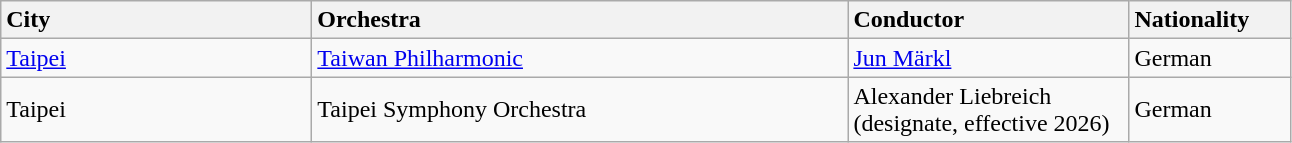<table class="wikitable">
<tr>
<td style="width: 200px; background: #f2f2f2"><strong>City</strong></td>
<td style="width: 350px; background: #f2f2f2"><strong>Orchestra</strong></td>
<td style="width: 180px; background: #f2f2f2"><strong>Conductor</strong></td>
<td style="width: 100px; background: #f2f2f2"><strong>Nationality</strong></td>
</tr>
<tr>
<td><a href='#'>Taipei</a></td>
<td><a href='#'>Taiwan Philharmonic</a></td>
<td><a href='#'>Jun Märkl</a></td>
<td>German</td>
</tr>
<tr>
<td>Taipei</td>
<td>Taipei Symphony Orchestra</td>
<td>Alexander Liebreich (designate, effective 2026)</td>
<td>German</td>
</tr>
</table>
